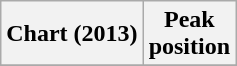<table class="wikitable plainrowheaders" style="text-align:center;">
<tr>
<th scope="col">Chart (2013)</th>
<th scope="col">Peak<br>position</th>
</tr>
<tr>
</tr>
</table>
